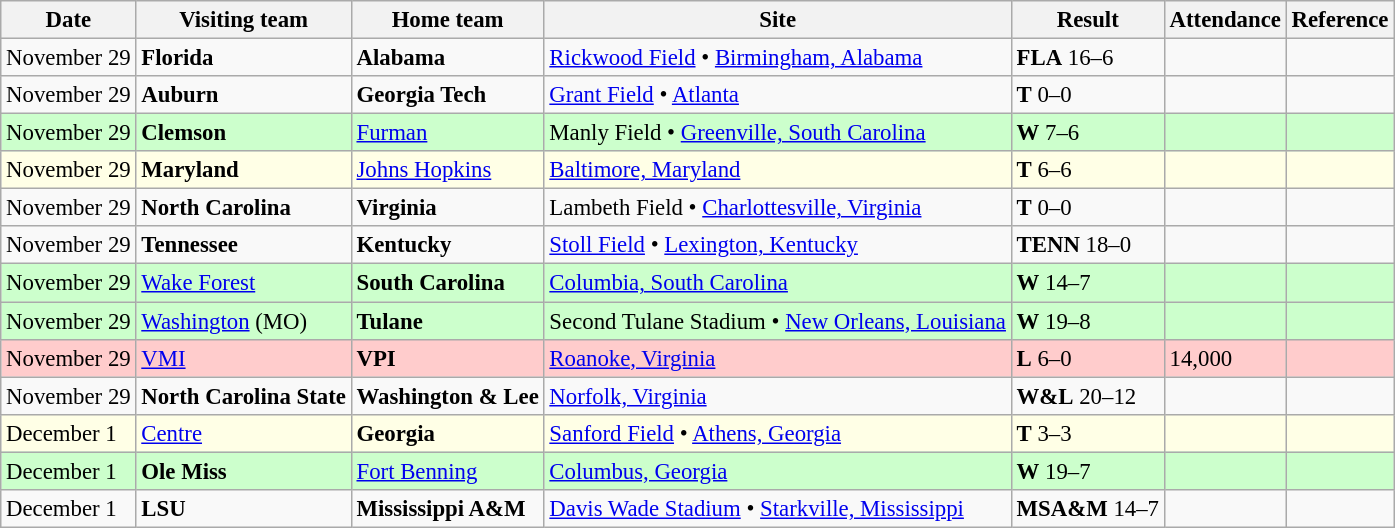<table class="wikitable" style="font-size:95%;">
<tr>
<th>Date</th>
<th>Visiting team</th>
<th>Home team</th>
<th>Site</th>
<th>Result</th>
<th>Attendance</th>
<th class="unsortable">Reference</th>
</tr>
<tr bgcolor=>
<td>November 29</td>
<td><strong>Florida</strong></td>
<td><strong>Alabama</strong></td>
<td><a href='#'>Rickwood Field</a> • <a href='#'>Birmingham, Alabama</a></td>
<td><strong>FLA</strong> 16–6</td>
<td></td>
<td></td>
</tr>
<tr bgcolor=>
<td>November 29</td>
<td><strong>Auburn</strong></td>
<td><strong>Georgia Tech</strong></td>
<td><a href='#'>Grant Field</a> • <a href='#'>Atlanta</a></td>
<td><strong>T</strong> 0–0</td>
<td></td>
<td></td>
</tr>
<tr bgcolor=ccffcc>
<td>November 29</td>
<td><strong>Clemson</strong></td>
<td><a href='#'>Furman</a></td>
<td>Manly Field • <a href='#'>Greenville, South Carolina</a></td>
<td><strong>W</strong> 7–6</td>
<td></td>
<td></td>
</tr>
<tr bgcolor=ffffe6>
<td>November 29</td>
<td><strong>Maryland</strong></td>
<td><a href='#'>Johns Hopkins</a></td>
<td><a href='#'>Baltimore, Maryland</a></td>
<td><strong>T</strong> 6–6</td>
<td></td>
<td></td>
</tr>
<tr bgcolor=>
<td>November 29</td>
<td><strong>North Carolina</strong></td>
<td><strong>Virginia</strong></td>
<td>Lambeth Field •  <a href='#'>Charlottesville, Virginia</a></td>
<td><strong>T</strong> 0–0</td>
<td></td>
<td></td>
</tr>
<tr bgcolor=>
<td>November 29</td>
<td><strong>Tennessee</strong></td>
<td><strong>Kentucky</strong></td>
<td><a href='#'>Stoll Field</a> • <a href='#'>Lexington, Kentucky</a></td>
<td><strong>TENN</strong> 18–0</td>
<td></td>
<td></td>
</tr>
<tr bgcolor=ccffcc>
<td>November 29</td>
<td><a href='#'>Wake Forest</a></td>
<td><strong>South Carolina</strong></td>
<td><a href='#'>Columbia, South Carolina</a></td>
<td><strong>W</strong> 14–7</td>
<td></td>
<td></td>
</tr>
<tr bgcolor=ccffcc>
<td>November 29</td>
<td><a href='#'>Washington</a> (MO)</td>
<td><strong>Tulane</strong></td>
<td>Second Tulane Stadium • <a href='#'>New Orleans, Louisiana</a></td>
<td><strong>W</strong> 19–8</td>
<td></td>
<td></td>
</tr>
<tr bgcolor=ffcccc>
<td>November 29</td>
<td><a href='#'>VMI</a></td>
<td><strong>VPI</strong></td>
<td><a href='#'>Roanoke, Virginia</a></td>
<td><strong>L</strong> 6–0</td>
<td>14,000</td>
<td></td>
</tr>
<tr bgcolor=>
<td>November 29</td>
<td><strong>North Carolina State</strong></td>
<td><strong>Washington & Lee</strong></td>
<td><a href='#'>Norfolk, Virginia</a></td>
<td><strong>W&L</strong> 20–12</td>
<td></td>
<td></td>
</tr>
<tr bgcolor=ffffe6>
<td>December 1</td>
<td><a href='#'>Centre</a></td>
<td><strong>Georgia</strong></td>
<td><a href='#'>Sanford Field</a> • <a href='#'>Athens, Georgia</a></td>
<td><strong>T</strong> 3–3</td>
<td></td>
<td></td>
</tr>
<tr bgcolor=ccffcc>
<td>December 1</td>
<td><strong>Ole Miss</strong></td>
<td><a href='#'>Fort Benning</a></td>
<td><a href='#'>Columbus, Georgia</a></td>
<td><strong>W</strong> 19–7</td>
<td></td>
<td></td>
</tr>
<tr bgcolor=>
<td>December 1</td>
<td><strong>LSU</strong></td>
<td><strong>Mississippi A&M</strong></td>
<td><a href='#'>Davis Wade Stadium</a> • <a href='#'>Starkville, Mississippi</a></td>
<td><strong>MSA&M</strong> 14–7</td>
<td></td>
<td></td>
</tr>
</table>
